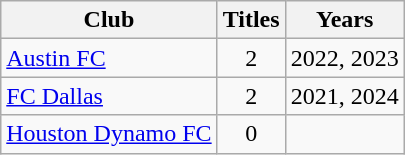<table class="wikitable">
<tr>
<th>Club</th>
<th>Titles</th>
<th>Years</th>
</tr>
<tr>
<td><a href='#'>Austin FC</a></td>
<td align=center>2</td>
<td align=right>2022, 2023</td>
</tr>
<tr>
<td><a href='#'>FC Dallas</a></td>
<td align=center>2</td>
<td align=right>2021, 2024</td>
</tr>
<tr>
<td><a href='#'>Houston Dynamo FC</a></td>
<td align=center>0</td>
<td align=right></td>
</tr>
</table>
